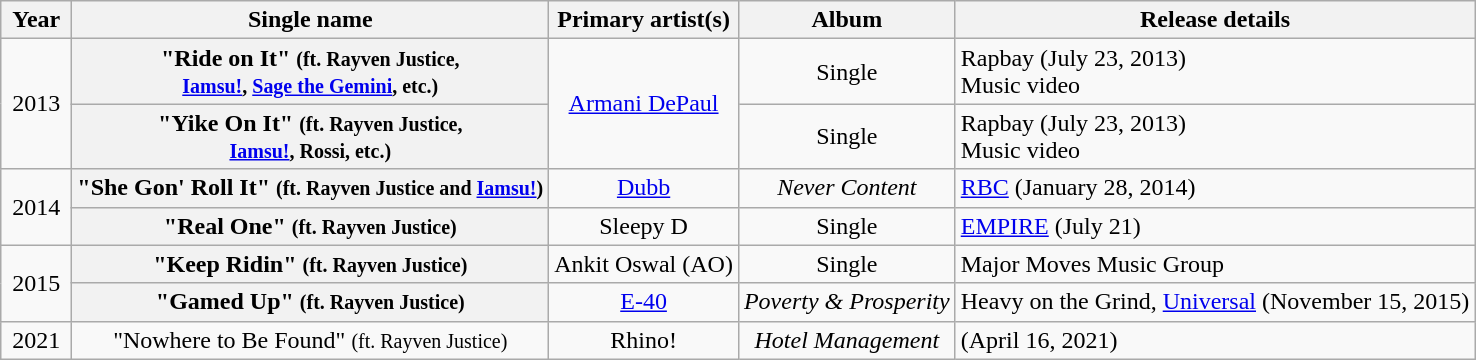<table class="wikitable plainrowheaders" style="text-align:center;">
<tr>
<th scope="col" rowspan="1" style="width:2.5em;">Year</th>
<th scope="col" rowspan="1">Single name</th>
<th scope="col" rowspan="1">Primary artist(s)</th>
<th scope="col" rowspan="1">Album</th>
<th scope="col" rowspan="1">Release details</th>
</tr>
<tr>
<td rowspan="2">2013</td>
<th scope="row">"Ride on It" <small>(ft. Rayven Justice,<br><a href='#'>Iamsu!</a>, <a href='#'>Sage the Gemini</a>, etc.)</small></th>
<td rowspan="2"><a href='#'>Armani DePaul</a></td>
<td>Single</td>
<td align=left>Rapbay (July 23, 2013)<br>Music video</td>
</tr>
<tr>
<th scope="row">"Yike On It" <small>(ft. Rayven Justice,<br><a href='#'>Iamsu!</a>, Rossi, etc.)</small></th>
<td>Single</td>
<td align=left>Rapbay (July 23, 2013)<br>Music video</td>
</tr>
<tr>
<td rowspan="2">2014</td>
<th scope="row">"She Gon' Roll It" <small>(ft. Rayven Justice and <a href='#'>Iamsu!</a>)</small></th>
<td><a href='#'>Dubb</a></td>
<td><em>Never Content</em></td>
<td align=left><a href='#'>RBC</a> (January 28, 2014)</td>
</tr>
<tr>
<th scope="row">"Real One" <small>(ft. Rayven Justice)</small></th>
<td>Sleepy D</td>
<td>Single</td>
<td align=left><a href='#'>EMPIRE</a> (July 21)</td>
</tr>
<tr>
<td rowspan="2">2015</td>
<th scope="row">"Keep Ridin" <small>(ft. Rayven Justice)</small></th>
<td>Ankit Oswal (AO)</td>
<td>Single</td>
<td align=left>Major Moves Music Group</td>
</tr>
<tr>
<th scope="row">"Gamed Up" <small>(ft. Rayven Justice)</small></th>
<td><a href='#'>E-40</a></td>
<td><em>Poverty & Prosperity</em></td>
<td align=left>Heavy on the Grind, <a href='#'>Universal</a> (November 15, 2015)</td>
</tr>
<tr>
<td rowspan="1">2021</td>
<td scope="row">"Nowhere to Be Found" <small>(ft. Rayven Justice)</small></td>
<td>Rhino!</td>
<td><em>Hotel Management</em></td>
<td align=left>(April 16, 2021)</td>
</tr>
</table>
